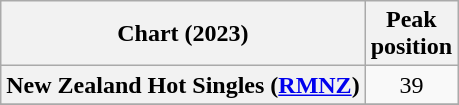<table class="wikitable sortable plainrowheaders" style="text-align:center">
<tr>
<th scope="col">Chart (2023)</th>
<th scope="col">Peak<br>position</th>
</tr>
<tr>
<th scope="row">New Zealand Hot Singles (<a href='#'>RMNZ</a>)</th>
<td>39</td>
</tr>
<tr>
</tr>
</table>
